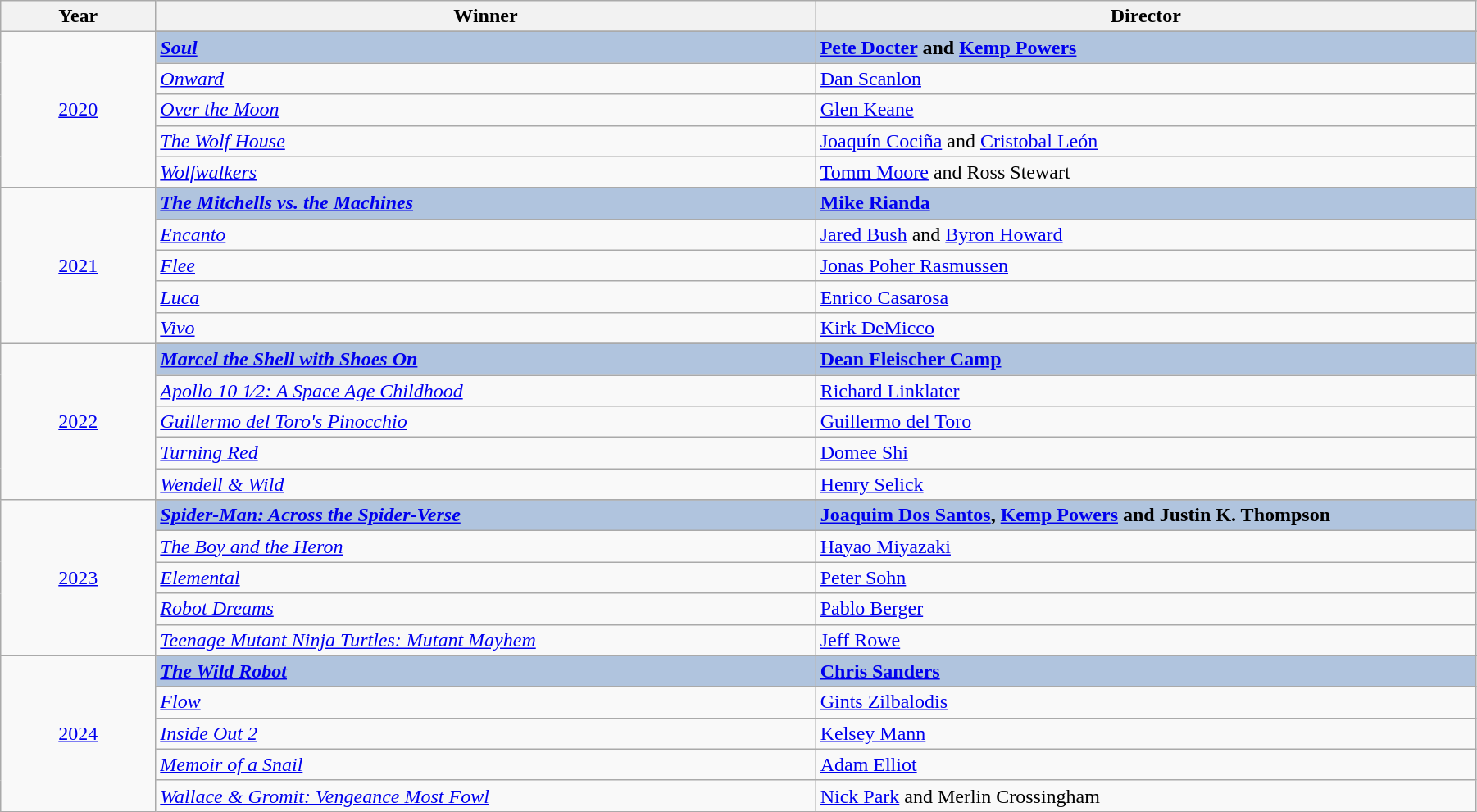<table class="wikitable" width="95%" cellpadding="5">
<tr>
<th width="100"><strong>Year</strong></th>
<th width="450"><strong>Winner</strong></th>
<th width="450"><strong>Director</strong></th>
</tr>
<tr>
<td rowspan="6" align="center"><a href='#'>2020</a></td>
</tr>
<tr style="background:#B0C4DE">
<td><strong><em><a href='#'>Soul</a></em></strong></td>
<td><strong><a href='#'>Pete Docter</a> and <a href='#'>Kemp Powers</a></strong></td>
</tr>
<tr>
<td><em><a href='#'>Onward</a></em></td>
<td><a href='#'>Dan Scanlon</a></td>
</tr>
<tr>
<td><em><a href='#'>Over the Moon</a></em></td>
<td><a href='#'>Glen Keane</a></td>
</tr>
<tr>
<td><em><a href='#'>The Wolf House</a></em></td>
<td><a href='#'>Joaquín Cociña</a> and <a href='#'>Cristobal León</a></td>
</tr>
<tr>
<td><em><a href='#'>Wolfwalkers</a></em></td>
<td><a href='#'>Tomm Moore</a> and Ross Stewart</td>
</tr>
<tr>
<td rowspan="6" align="center"><a href='#'>2021</a></td>
</tr>
<tr style="background:#B0C4DE">
<td><strong><em><a href='#'>The Mitchells vs. the Machines</a></em></strong></td>
<td><strong><a href='#'>Mike Rianda</a></strong></td>
</tr>
<tr>
<td><em><a href='#'>Encanto</a></em></td>
<td><a href='#'>Jared Bush</a> and <a href='#'>Byron Howard</a></td>
</tr>
<tr>
<td><em><a href='#'>Flee</a></em></td>
<td><a href='#'>Jonas Poher Rasmussen</a></td>
</tr>
<tr>
<td><em><a href='#'>Luca</a></em></td>
<td><a href='#'>Enrico Casarosa</a></td>
</tr>
<tr>
<td><em><a href='#'>Vivo</a></em></td>
<td><a href='#'>Kirk DeMicco</a></td>
</tr>
<tr>
<td rowspan="6" align="center"><a href='#'>2022</a></td>
</tr>
<tr style="background:#B0C4DE">
<td><strong><em><a href='#'>Marcel the Shell with Shoes On</a></em></strong></td>
<td><strong><a href='#'>Dean Fleischer Camp</a></strong></td>
</tr>
<tr>
<td><em><a href='#'>Apollo 10 1⁄2: A Space Age Childhood</a></em></td>
<td><a href='#'>Richard Linklater</a></td>
</tr>
<tr>
<td><em><a href='#'>Guillermo del Toro's Pinocchio</a></em></td>
<td><a href='#'>Guillermo del Toro</a></td>
</tr>
<tr>
<td><em><a href='#'>Turning Red</a></em></td>
<td><a href='#'>Domee Shi</a></td>
</tr>
<tr>
<td><em><a href='#'>Wendell & Wild</a></em></td>
<td><a href='#'>Henry Selick</a></td>
</tr>
<tr>
<td rowspan="6" align="center"><a href='#'>2023</a></td>
</tr>
<tr style="background:#B0C4DE">
<td><strong><em><a href='#'>Spider-Man: Across the Spider-Verse</a></em></strong></td>
<td><strong><a href='#'>Joaquim Dos Santos</a>, <a href='#'>Kemp Powers</a> and Justin K. Thompson</strong></td>
</tr>
<tr>
<td><em><a href='#'>The Boy and the Heron</a></em></td>
<td><a href='#'>Hayao Miyazaki</a></td>
</tr>
<tr>
<td><em><a href='#'>Elemental</a></em></td>
<td><a href='#'>Peter Sohn</a></td>
</tr>
<tr>
<td><em><a href='#'>Robot Dreams</a></em></td>
<td><a href='#'>Pablo Berger</a></td>
</tr>
<tr>
<td><em><a href='#'>Teenage Mutant Ninja Turtles: Mutant Mayhem</a></em></td>
<td><a href='#'>Jeff Rowe</a></td>
</tr>
<tr>
<td rowspan="6" align="center"><a href='#'>2024</a></td>
</tr>
<tr style="background:#B0C4DE">
<td><strong><em><a href='#'>The Wild Robot</a></em></strong></td>
<td><strong><a href='#'>Chris Sanders</a></strong></td>
</tr>
<tr>
<td><em><a href='#'>Flow</a></em></td>
<td><a href='#'>Gints Zilbalodis</a></td>
</tr>
<tr>
<td><em><a href='#'>Inside Out 2</a></em></td>
<td><a href='#'>Kelsey Mann</a></td>
</tr>
<tr>
<td><em><a href='#'>Memoir of a Snail</a></em></td>
<td><a href='#'>Adam Elliot</a></td>
</tr>
<tr>
<td><em><a href='#'>Wallace & Gromit: Vengeance Most Fowl</a></em></td>
<td><a href='#'>Nick Park</a> and Merlin Crossingham</td>
</tr>
</table>
